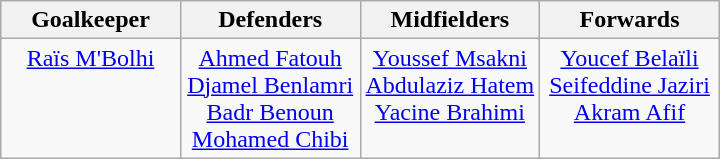<table class="wikitable" style="margin:auto;text-align:center">
<tr>
<th style="width:25%;">Goalkeeper</th>
<th style="width:25%;">Defenders</th>
<th style="width:25%;">Midfielders</th>
<th style="width:25%;">Forwards</th>
</tr>
<tr style="vertical-align:top;">
<td> <a href='#'>Raïs M'Bolhi</a></td>
<td> <a href='#'>Ahmed Fatouh</a><br> <a href='#'>Djamel Benlamri</a><br> <a href='#'>Badr Benoun</a><br> <a href='#'>Mohamed Chibi</a></td>
<td> <a href='#'>Youssef Msakni</a><br> <a href='#'>Abdulaziz Hatem</a><br> <a href='#'>Yacine Brahimi</a></td>
<td> <a href='#'>Youcef Belaïli</a><br> <a href='#'>Seifeddine Jaziri</a><br> <a href='#'>Akram Afif</a></td>
</tr>
</table>
